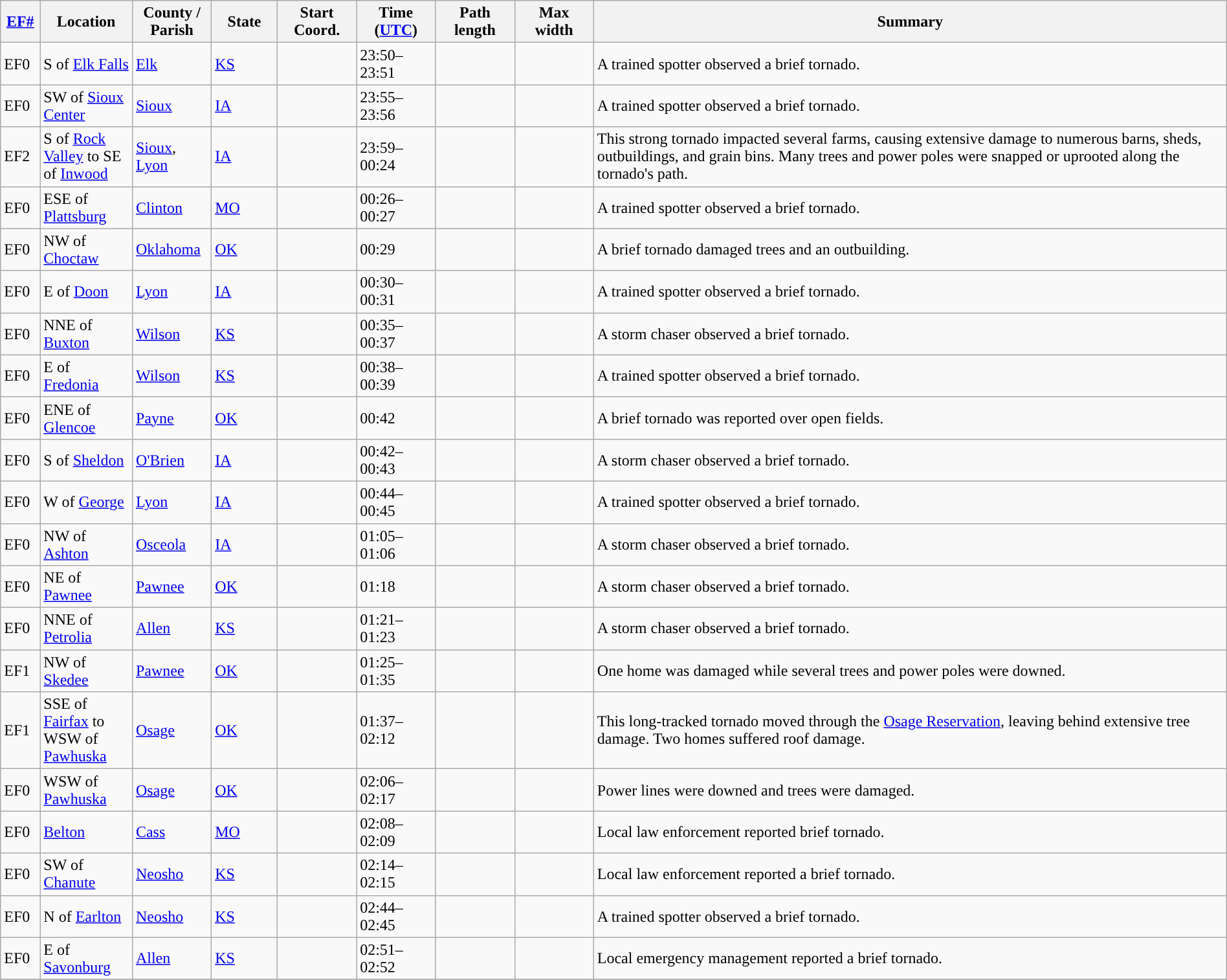<table class="wikitable sortable" style="width:100%;">
<tr>
<th scope="col"  style="width:3%; text-align:center;"><a href='#'>EF#</a></th>
<th scope="col"  style="width:7%; text-align:center;" class="unsortable">Location</th>
<th scope="col"  style="width:6%; text-align:center;" class="unsortable">County / Parish</th>
<th scope="col"  style="width:5%; text-align:center;">State</th>
<th scope="col"  style="width:6%; text-align:center;">Start Coord.</th>
<th scope="col"  style="width:6%; text-align:center;">Time (<a href='#'>UTC</a>)</th>
<th scope="col"  style="width:6%; text-align:center;">Path length</th>
<th scope="col"  style="width:6%; text-align:center;">Max width</th>
<th scope="col" class="unsortable" style="width:48%; text-align:center;">Summary</th>
</tr>
<tr>
<td>EF0</td>
<td>S of <a href='#'>Elk Falls</a></td>
<td><a href='#'>Elk</a></td>
<td><a href='#'>KS</a></td>
<td></td>
<td>23:50–23:51</td>
<td></td>
<td></td>
<td>A trained spotter observed a brief tornado.</td>
</tr>
<tr>
<td>EF0</td>
<td>SW of <a href='#'>Sioux Center</a></td>
<td><a href='#'>Sioux</a></td>
<td><a href='#'>IA</a></td>
<td></td>
<td>23:55–23:56</td>
<td></td>
<td></td>
<td>A trained spotter observed a brief tornado.</td>
</tr>
<tr>
<td>EF2</td>
<td>S of <a href='#'>Rock Valley</a> to SE of <a href='#'>Inwood</a></td>
<td><a href='#'>Sioux</a>, <a href='#'>Lyon</a></td>
<td><a href='#'>IA</a></td>
<td></td>
<td>23:59–00:24</td>
<td></td>
<td></td>
<td>This strong tornado impacted several farms, causing extensive damage to numerous barns, sheds, outbuildings, and grain bins. Many trees and power poles were snapped or uprooted along the tornado's path.</td>
</tr>
<tr>
<td>EF0</td>
<td>ESE of <a href='#'>Plattsburg</a></td>
<td><a href='#'>Clinton</a></td>
<td><a href='#'>MO</a></td>
<td></td>
<td>00:26–00:27</td>
<td></td>
<td></td>
<td>A trained spotter observed a brief tornado.</td>
</tr>
<tr>
<td>EF0</td>
<td>NW of <a href='#'>Choctaw</a></td>
<td><a href='#'>Oklahoma</a></td>
<td><a href='#'>OK</a></td>
<td></td>
<td>00:29</td>
<td></td>
<td></td>
<td>A brief tornado damaged trees and an outbuilding.</td>
</tr>
<tr>
<td>EF0</td>
<td>E of <a href='#'>Doon</a></td>
<td><a href='#'>Lyon</a></td>
<td><a href='#'>IA</a></td>
<td></td>
<td>00:30–00:31</td>
<td></td>
<td></td>
<td>A trained spotter observed a brief tornado.</td>
</tr>
<tr>
<td>EF0</td>
<td>NNE of <a href='#'>Buxton</a></td>
<td><a href='#'>Wilson</a></td>
<td><a href='#'>KS</a></td>
<td></td>
<td>00:35–00:37</td>
<td></td>
<td></td>
<td>A storm chaser observed a brief tornado.</td>
</tr>
<tr>
<td>EF0</td>
<td>E of <a href='#'>Fredonia</a></td>
<td><a href='#'>Wilson</a></td>
<td><a href='#'>KS</a></td>
<td></td>
<td>00:38–00:39</td>
<td></td>
<td></td>
<td>A trained spotter observed a brief tornado.</td>
</tr>
<tr>
<td>EF0</td>
<td>ENE of <a href='#'>Glencoe</a></td>
<td><a href='#'>Payne</a></td>
<td><a href='#'>OK</a></td>
<td></td>
<td>00:42</td>
<td></td>
<td></td>
<td>A brief tornado was reported over open fields.</td>
</tr>
<tr>
<td>EF0</td>
<td>S of <a href='#'>Sheldon</a></td>
<td><a href='#'>O'Brien</a></td>
<td><a href='#'>IA</a></td>
<td></td>
<td>00:42–00:43</td>
<td></td>
<td></td>
<td>A storm chaser observed a brief tornado.</td>
</tr>
<tr>
<td>EF0</td>
<td>W of <a href='#'>George</a></td>
<td><a href='#'>Lyon</a></td>
<td><a href='#'>IA</a></td>
<td></td>
<td>00:44–00:45</td>
<td></td>
<td></td>
<td>A trained spotter observed a brief tornado.</td>
</tr>
<tr>
<td>EF0</td>
<td>NW of <a href='#'>Ashton</a></td>
<td><a href='#'>Osceola</a></td>
<td><a href='#'>IA</a></td>
<td></td>
<td>01:05–01:06</td>
<td></td>
<td></td>
<td>A storm chaser observed a brief tornado.</td>
</tr>
<tr>
<td>EF0</td>
<td>NE of <a href='#'>Pawnee</a></td>
<td><a href='#'>Pawnee</a></td>
<td><a href='#'>OK</a></td>
<td></td>
<td>01:18</td>
<td></td>
<td></td>
<td>A storm chaser observed a brief tornado.</td>
</tr>
<tr>
<td>EF0</td>
<td>NNE of <a href='#'>Petrolia</a></td>
<td><a href='#'>Allen</a></td>
<td><a href='#'>KS</a></td>
<td></td>
<td>01:21–01:23</td>
<td></td>
<td></td>
<td>A storm chaser observed a brief tornado.</td>
</tr>
<tr>
<td>EF1</td>
<td>NW of <a href='#'>Skedee</a></td>
<td><a href='#'>Pawnee</a></td>
<td><a href='#'>OK</a></td>
<td></td>
<td>01:25–01:35</td>
<td></td>
<td></td>
<td>One home was damaged while several trees and power poles were downed.</td>
</tr>
<tr>
<td>EF1</td>
<td>SSE of <a href='#'>Fairfax</a> to WSW of <a href='#'>Pawhuska</a></td>
<td><a href='#'>Osage</a></td>
<td><a href='#'>OK</a></td>
<td></td>
<td>01:37–02:12</td>
<td></td>
<td></td>
<td>This long-tracked tornado moved through the <a href='#'>Osage Reservation</a>, leaving behind extensive tree damage. Two homes suffered roof damage.</td>
</tr>
<tr>
<td>EF0</td>
<td>WSW of <a href='#'>Pawhuska</a></td>
<td><a href='#'>Osage</a></td>
<td><a href='#'>OK</a></td>
<td></td>
<td>02:06–02:17</td>
<td></td>
<td></td>
<td>Power lines were downed and trees were damaged.</td>
</tr>
<tr>
<td>EF0</td>
<td><a href='#'>Belton</a></td>
<td><a href='#'>Cass</a></td>
<td><a href='#'>MO</a></td>
<td></td>
<td>02:08–02:09</td>
<td></td>
<td></td>
<td>Local law enforcement reported brief tornado.</td>
</tr>
<tr>
<td>EF0</td>
<td>SW of <a href='#'>Chanute</a></td>
<td><a href='#'>Neosho</a></td>
<td><a href='#'>KS</a></td>
<td></td>
<td>02:14–02:15</td>
<td></td>
<td></td>
<td>Local law enforcement reported a brief tornado.</td>
</tr>
<tr>
<td>EF0</td>
<td>N of <a href='#'>Earlton</a></td>
<td><a href='#'>Neosho</a></td>
<td><a href='#'>KS</a></td>
<td></td>
<td>02:44–02:45</td>
<td></td>
<td></td>
<td>A trained spotter observed a brief tornado.</td>
</tr>
<tr>
<td>EF0</td>
<td>E of <a href='#'>Savonburg</a></td>
<td><a href='#'>Allen</a></td>
<td><a href='#'>KS</a></td>
<td></td>
<td>02:51–02:52</td>
<td></td>
<td></td>
<td>Local emergency management reported a brief tornado.</td>
</tr>
<tr>
</tr>
</table>
